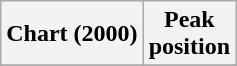<table class="wikitable sortable plainrowheaders" style="text-align:center">
<tr>
<th scope="col">Chart (2000)</th>
<th scope="col">Peak<br> position</th>
</tr>
<tr>
</tr>
</table>
